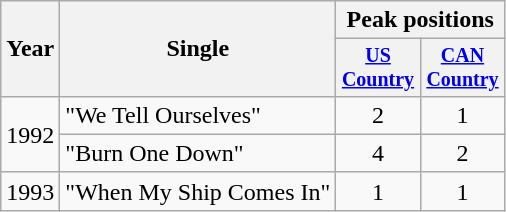<table class="wikitable" style="text-align:center;">
<tr>
<th rowspan="2">Year</th>
<th rowspan="2">Single</th>
<th colspan="2">Peak positions</th>
</tr>
<tr style="font-size:smaller;">
<th width="50"><a href='#'>US Country</a></th>
<th width="50"><a href='#'>CAN Country</a></th>
</tr>
<tr>
<td rowspan="2">1992</td>
<td align="left">"We Tell Ourselves"</td>
<td>2</td>
<td>1</td>
</tr>
<tr>
<td align="left">"Burn One Down"</td>
<td>4</td>
<td>2</td>
</tr>
<tr>
<td>1993</td>
<td align="left">"When My Ship Comes In"</td>
<td>1</td>
<td>1</td>
</tr>
</table>
